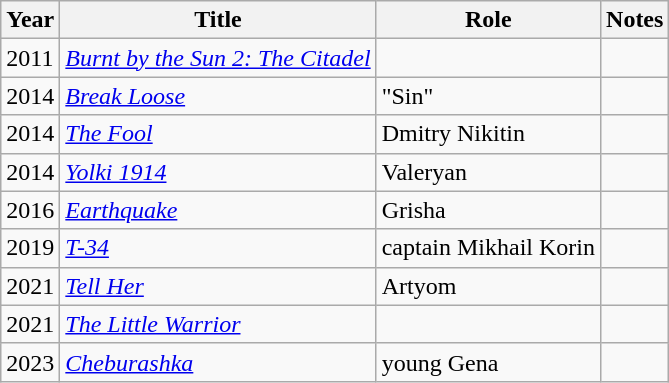<table class="wikitable sortable">
<tr>
<th>Year</th>
<th>Title</th>
<th>Role</th>
<th class="unsortable">Notes</th>
</tr>
<tr>
<td>2011</td>
<td><em><a href='#'>Burnt by the Sun 2: The Citadel</a></em></td>
<td></td>
<td></td>
</tr>
<tr>
<td>2014</td>
<td><em><a href='#'>Break Loose</a></em></td>
<td>"Sin"</td>
<td></td>
</tr>
<tr>
<td>2014</td>
<td><em><a href='#'>The Fool</a></em></td>
<td>Dmitry Nikitin</td>
<td></td>
</tr>
<tr>
<td>2014</td>
<td><em><a href='#'>Yolki 1914</a></em></td>
<td>Valeryan</td>
<td></td>
</tr>
<tr>
<td>2016</td>
<td><em><a href='#'>Earthquake</a></em></td>
<td>Grisha</td>
<td></td>
</tr>
<tr>
<td>2019</td>
<td><em><a href='#'>T-34</a></em></td>
<td>captain Mikhail Korin</td>
<td></td>
</tr>
<tr>
<td>2021</td>
<td><em><a href='#'>Tell Her</a></em></td>
<td>Artyom</td>
<td></td>
</tr>
<tr>
<td>2021</td>
<td><em><a href='#'>The Little Warrior</a></em></td>
<td></td>
<td></td>
</tr>
<tr>
<td>2023</td>
<td><em><a href='#'>Cheburashka</a></em></td>
<td>young Gena</td>
<td></td>
</tr>
</table>
